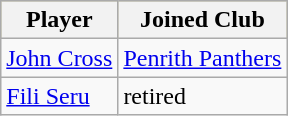<table class="wikitable">
<tr style="background:#bdb76b;">
<th>Player</th>
<th>Joined Club</th>
</tr>
<tr>
<td><a href='#'>John Cross</a></td>
<td><a href='#'>Penrith Panthers</a></td>
</tr>
<tr>
<td><a href='#'>Fili Seru</a></td>
<td>retired</td>
</tr>
</table>
